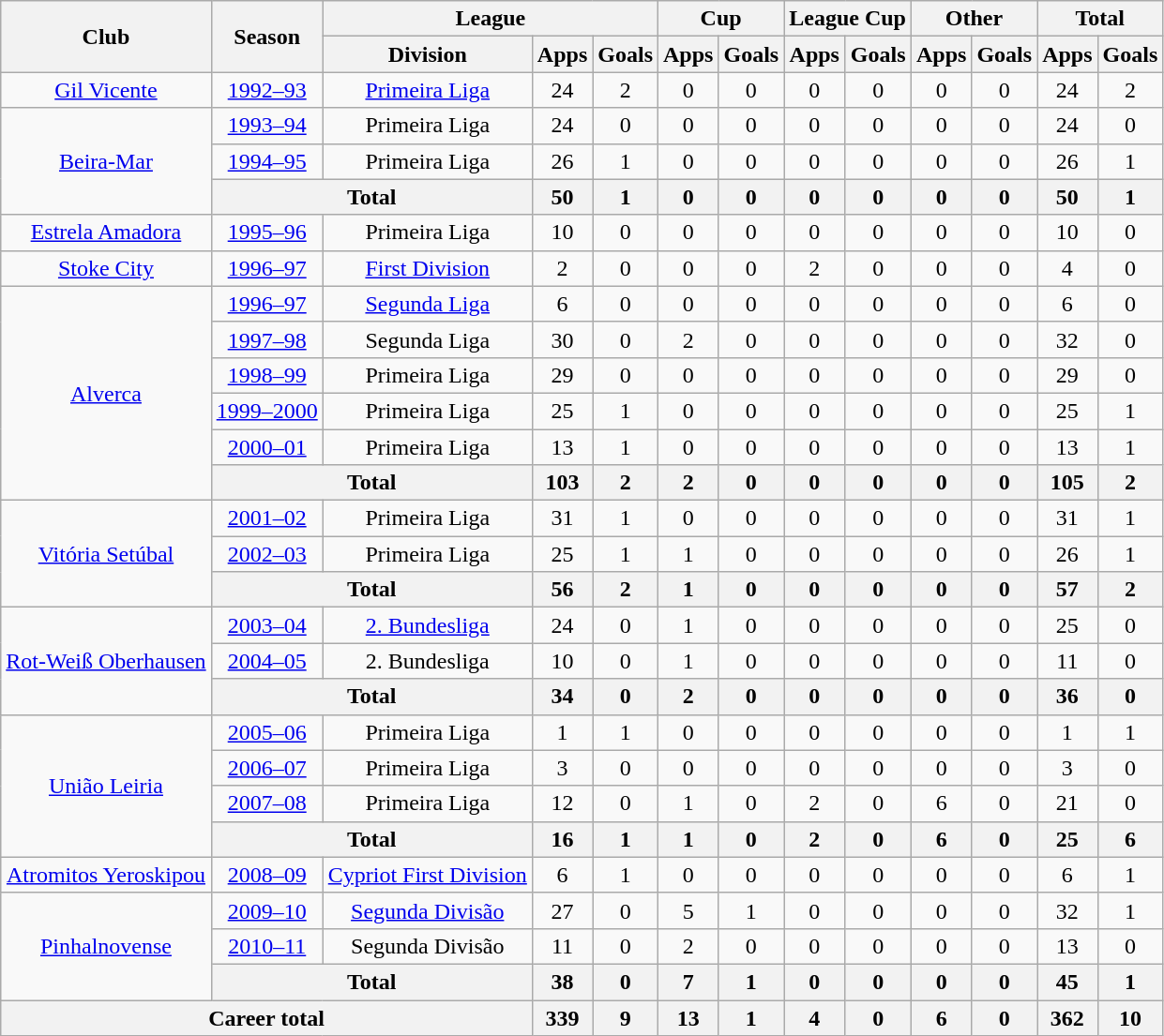<table class="wikitable" style="text-align:center">
<tr>
<th rowspan="2">Club</th>
<th rowspan="2">Season</th>
<th colspan="3">League</th>
<th colspan="2">Cup</th>
<th colspan="2">League Cup</th>
<th colspan="2">Other</th>
<th colspan="2">Total</th>
</tr>
<tr>
<th>Division</th>
<th>Apps</th>
<th>Goals</th>
<th>Apps</th>
<th>Goals</th>
<th>Apps</th>
<th>Goals</th>
<th>Apps</th>
<th>Goals</th>
<th>Apps</th>
<th>Goals</th>
</tr>
<tr>
<td><a href='#'>Gil Vicente</a></td>
<td><a href='#'>1992–93</a></td>
<td><a href='#'>Primeira Liga</a></td>
<td>24</td>
<td>2</td>
<td>0</td>
<td>0</td>
<td>0</td>
<td>0</td>
<td>0</td>
<td>0</td>
<td>24</td>
<td>2</td>
</tr>
<tr>
<td rowspan="3"><a href='#'>Beira-Mar</a></td>
<td><a href='#'>1993–94</a></td>
<td>Primeira Liga</td>
<td>24</td>
<td>0</td>
<td>0</td>
<td>0</td>
<td>0</td>
<td>0</td>
<td>0</td>
<td>0</td>
<td>24</td>
<td>0</td>
</tr>
<tr>
<td><a href='#'>1994–95</a></td>
<td>Primeira Liga</td>
<td>26</td>
<td>1</td>
<td>0</td>
<td>0</td>
<td>0</td>
<td>0</td>
<td>0</td>
<td>0</td>
<td>26</td>
<td>1</td>
</tr>
<tr>
<th colspan="2">Total</th>
<th>50</th>
<th>1</th>
<th>0</th>
<th>0</th>
<th>0</th>
<th>0</th>
<th>0</th>
<th>0</th>
<th>50</th>
<th>1</th>
</tr>
<tr>
<td><a href='#'>Estrela Amadora</a></td>
<td><a href='#'>1995–96</a></td>
<td>Primeira Liga</td>
<td>10</td>
<td>0</td>
<td>0</td>
<td>0</td>
<td>0</td>
<td>0</td>
<td>0</td>
<td>0</td>
<td>10</td>
<td>0</td>
</tr>
<tr>
<td><a href='#'>Stoke City</a></td>
<td><a href='#'>1996–97</a></td>
<td><a href='#'>First Division</a></td>
<td>2</td>
<td>0</td>
<td>0</td>
<td>0</td>
<td>2</td>
<td>0</td>
<td>0</td>
<td>0</td>
<td>4</td>
<td>0</td>
</tr>
<tr>
<td rowspan="6"><a href='#'>Alverca</a></td>
<td><a href='#'>1996–97</a></td>
<td><a href='#'>Segunda Liga</a></td>
<td>6</td>
<td>0</td>
<td>0</td>
<td>0</td>
<td>0</td>
<td>0</td>
<td>0</td>
<td>0</td>
<td>6</td>
<td>0</td>
</tr>
<tr>
<td><a href='#'>1997–98</a></td>
<td>Segunda Liga</td>
<td>30</td>
<td>0</td>
<td>2</td>
<td>0</td>
<td>0</td>
<td>0</td>
<td>0</td>
<td>0</td>
<td>32</td>
<td>0</td>
</tr>
<tr>
<td><a href='#'>1998–99</a></td>
<td>Primeira Liga</td>
<td>29</td>
<td>0</td>
<td>0</td>
<td>0</td>
<td>0</td>
<td>0</td>
<td>0</td>
<td>0</td>
<td>29</td>
<td>0</td>
</tr>
<tr>
<td><a href='#'>1999–2000</a></td>
<td>Primeira Liga</td>
<td>25</td>
<td>1</td>
<td>0</td>
<td>0</td>
<td>0</td>
<td>0</td>
<td>0</td>
<td>0</td>
<td>25</td>
<td>1</td>
</tr>
<tr>
<td><a href='#'>2000–01</a></td>
<td>Primeira Liga</td>
<td>13</td>
<td>1</td>
<td>0</td>
<td>0</td>
<td>0</td>
<td>0</td>
<td>0</td>
<td>0</td>
<td>13</td>
<td>1</td>
</tr>
<tr>
<th colspan="2">Total</th>
<th>103</th>
<th>2</th>
<th>2</th>
<th>0</th>
<th>0</th>
<th>0</th>
<th>0</th>
<th>0</th>
<th>105</th>
<th>2</th>
</tr>
<tr>
<td rowspan="3"><a href='#'>Vitória Setúbal</a></td>
<td><a href='#'>2001–02</a></td>
<td>Primeira Liga</td>
<td>31</td>
<td>1</td>
<td>0</td>
<td>0</td>
<td>0</td>
<td>0</td>
<td>0</td>
<td>0</td>
<td>31</td>
<td>1</td>
</tr>
<tr>
<td><a href='#'>2002–03</a></td>
<td>Primeira Liga</td>
<td>25</td>
<td>1</td>
<td>1</td>
<td>0</td>
<td>0</td>
<td>0</td>
<td>0</td>
<td>0</td>
<td>26</td>
<td>1</td>
</tr>
<tr>
<th colspan="2">Total</th>
<th>56</th>
<th>2</th>
<th>1</th>
<th>0</th>
<th>0</th>
<th>0</th>
<th>0</th>
<th>0</th>
<th>57</th>
<th>2</th>
</tr>
<tr>
<td rowspan="3"><a href='#'>Rot-Weiß Oberhausen</a></td>
<td><a href='#'>2003–04</a></td>
<td><a href='#'>2. Bundesliga</a></td>
<td>24</td>
<td>0</td>
<td>1</td>
<td>0</td>
<td>0</td>
<td>0</td>
<td>0</td>
<td>0</td>
<td>25</td>
<td>0</td>
</tr>
<tr>
<td><a href='#'>2004–05</a></td>
<td>2. Bundesliga</td>
<td>10</td>
<td>0</td>
<td>1</td>
<td>0</td>
<td>0</td>
<td>0</td>
<td>0</td>
<td>0</td>
<td>11</td>
<td>0</td>
</tr>
<tr>
<th colspan="2">Total</th>
<th>34</th>
<th>0</th>
<th>2</th>
<th>0</th>
<th>0</th>
<th>0</th>
<th>0</th>
<th>0</th>
<th>36</th>
<th>0</th>
</tr>
<tr>
<td rowspan="4"><a href='#'>União Leiria</a></td>
<td><a href='#'>2005–06</a></td>
<td>Primeira Liga</td>
<td>1</td>
<td>1</td>
<td>0</td>
<td>0</td>
<td>0</td>
<td>0</td>
<td>0</td>
<td>0</td>
<td>1</td>
<td>1</td>
</tr>
<tr>
<td><a href='#'>2006–07</a></td>
<td>Primeira Liga</td>
<td>3</td>
<td>0</td>
<td>0</td>
<td>0</td>
<td>0</td>
<td>0</td>
<td>0</td>
<td>0</td>
<td>3</td>
<td>0</td>
</tr>
<tr>
<td><a href='#'>2007–08</a></td>
<td>Primeira Liga</td>
<td>12</td>
<td>0</td>
<td>1</td>
<td>0</td>
<td>2</td>
<td>0</td>
<td>6</td>
<td>0</td>
<td>21</td>
<td>0</td>
</tr>
<tr>
<th colspan="2">Total</th>
<th>16</th>
<th>1</th>
<th>1</th>
<th>0</th>
<th>2</th>
<th>0</th>
<th>6</th>
<th>0</th>
<th>25</th>
<th>6</th>
</tr>
<tr>
<td><a href='#'>Atromitos Yeroskipou</a></td>
<td><a href='#'>2008–09</a></td>
<td><a href='#'>Cypriot First Division</a></td>
<td>6</td>
<td>1</td>
<td>0</td>
<td>0</td>
<td>0</td>
<td>0</td>
<td>0</td>
<td>0</td>
<td>6</td>
<td>1</td>
</tr>
<tr>
<td rowspan="3"><a href='#'>Pinhalnovense</a></td>
<td><a href='#'>2009–10</a></td>
<td><a href='#'>Segunda Divisão</a></td>
<td>27</td>
<td>0</td>
<td>5</td>
<td>1</td>
<td>0</td>
<td>0</td>
<td>0</td>
<td>0</td>
<td>32</td>
<td>1</td>
</tr>
<tr>
<td><a href='#'>2010–11</a></td>
<td>Segunda Divisão</td>
<td>11</td>
<td>0</td>
<td>2</td>
<td>0</td>
<td>0</td>
<td>0</td>
<td>0</td>
<td>0</td>
<td>13</td>
<td>0</td>
</tr>
<tr>
<th colspan="2">Total</th>
<th>38</th>
<th>0</th>
<th>7</th>
<th>1</th>
<th>0</th>
<th>0</th>
<th>0</th>
<th>0</th>
<th>45</th>
<th>1</th>
</tr>
<tr>
<th colspan="3">Career total</th>
<th>339</th>
<th>9</th>
<th>13</th>
<th>1</th>
<th>4</th>
<th>0</th>
<th>6</th>
<th>0</th>
<th>362</th>
<th>10</th>
</tr>
</table>
